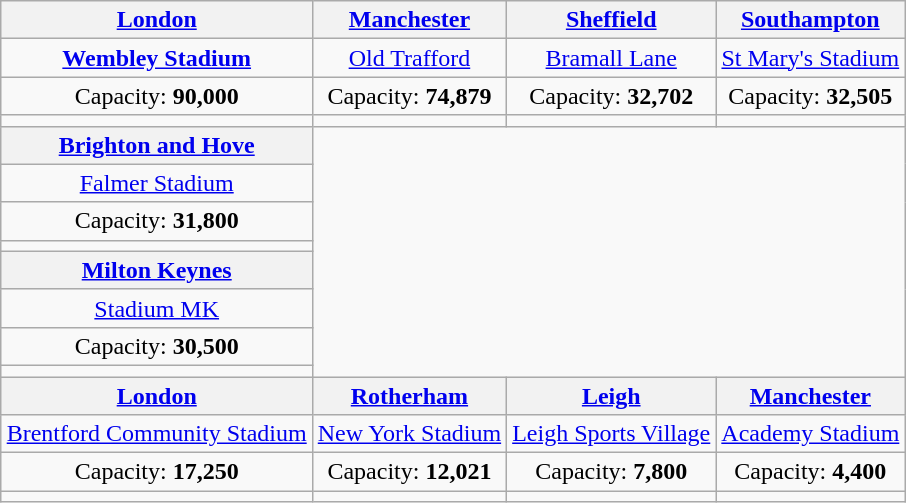<table class="wikitable" style="margin:1em auto; text-align:center;">
<tr>
<th><a href='#'>London</a><br></th>
<th><a href='#'>Manchester</a><br></th>
<th><a href='#'>Sheffield</a></th>
<th><a href='#'>Southampton</a></th>
</tr>
<tr>
<td><strong><a href='#'>Wembley Stadium</a></strong></td>
<td><a href='#'>Old Trafford</a></td>
<td><a href='#'>Bramall Lane</a></td>
<td><a href='#'>St Mary's Stadium</a></td>
</tr>
<tr>
<td>Capacity: <strong>90,000</strong></td>
<td>Capacity: <strong>74,879</strong></td>
<td>Capacity: <strong>32,702</strong></td>
<td>Capacity: <strong>32,505</strong></td>
</tr>
<tr>
<td></td>
<td></td>
<td></td>
<td></td>
</tr>
<tr>
<th><a href='#'>Brighton and Hove</a></th>
<td colspan="3" rowspan="8" align=center><br></td>
</tr>
<tr>
<td><a href='#'>Falmer Stadium</a></td>
</tr>
<tr>
<td>Capacity: <strong>31,800</strong></td>
</tr>
<tr>
<td></td>
</tr>
<tr>
<th><a href='#'>Milton Keynes</a></th>
</tr>
<tr>
<td><a href='#'>Stadium MK</a></td>
</tr>
<tr>
<td>Capacity: <strong>30,500</strong></td>
</tr>
<tr>
<td></td>
</tr>
<tr>
<th><a href='#'>London</a><br></th>
<th><a href='#'>Rotherham</a></th>
<th><a href='#'>Leigh</a></th>
<th><a href='#'>Manchester</a><br></th>
</tr>
<tr>
<td><a href='#'>Brentford Community Stadium</a></td>
<td><a href='#'>New York Stadium</a></td>
<td><a href='#'>Leigh Sports Village</a></td>
<td><a href='#'>Academy Stadium</a></td>
</tr>
<tr>
<td>Capacity: <strong>17,250</strong></td>
<td>Capacity: <strong>12,021</strong></td>
<td>Capacity: <strong>7,800</strong></td>
<td>Capacity: <strong>4,400</strong></td>
</tr>
<tr>
<td></td>
<td></td>
<td></td>
<td></td>
</tr>
</table>
